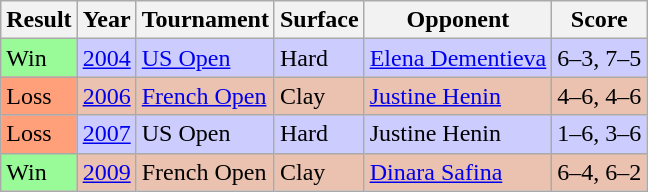<table class="sortable wikitable">
<tr>
<th>Result</th>
<th>Year</th>
<th>Tournament</th>
<th>Surface</th>
<th>Opponent</th>
<th class="unsortable">Score</th>
</tr>
<tr bgcolor=#CCCCFF>
<td bgcolor=98FB98>Win</td>
<td><a href='#'>2004</a></td>
<td><a href='#'>US Open</a></td>
<td>Hard</td>
<td> <a href='#'>Elena Dementieva</a></td>
<td>6–3, 7–5</td>
</tr>
<tr bgcolor=#EBC2AF>
<td bgcolor=FFA07A>Loss</td>
<td><a href='#'>2006</a></td>
<td><a href='#'>French Open</a></td>
<td>Clay</td>
<td> <a href='#'>Justine Henin</a></td>
<td>4–6, 4–6</td>
</tr>
<tr bgcolor=#CCCCFF>
<td bgcolor=FFA07A>Loss</td>
<td><a href='#'>2007</a></td>
<td>US Open</td>
<td>Hard</td>
<td> Justine Henin</td>
<td>1–6, 3–6</td>
</tr>
<tr bgcolor=#EBC2AF>
<td bgcolor=98FB98>Win</td>
<td><a href='#'>2009</a></td>
<td>French Open</td>
<td>Clay</td>
<td> <a href='#'>Dinara Safina</a></td>
<td>6–4, 6–2</td>
</tr>
</table>
